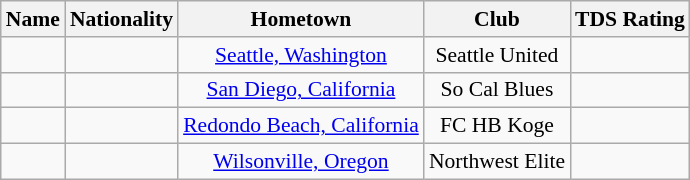<table class="wikitable" style="font-size:90%; text-align: center;" border="1">
<tr>
<th>Name</th>
<th>Nationality</th>
<th>Hometown</th>
<th>Club</th>
<th>TDS Rating</th>
</tr>
<tr>
<td></td>
<td></td>
<td><a href='#'>Seattle, Washington</a></td>
<td>Seattle United</td>
<td></td>
</tr>
<tr>
<td></td>
<td></td>
<td><a href='#'>San Diego, California</a></td>
<td>So Cal Blues</td>
<td></td>
</tr>
<tr>
<td></td>
<td></td>
<td><a href='#'>Redondo Beach, California</a></td>
<td>FC HB Koge</td>
<td></td>
</tr>
<tr>
<td></td>
<td></td>
<td><a href='#'>Wilsonville, Oregon</a></td>
<td>Northwest Elite</td>
<td></td>
</tr>
</table>
